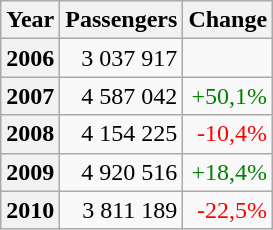<table class="wikitable" style="text-align: right;">
<tr>
<th>Year</th>
<th>Passengers</th>
<th>Change</th>
</tr>
<tr>
<th>2006</th>
<td>3 037 917</td>
<td></td>
</tr>
<tr>
<th>2007</th>
<td>4 587 042</td>
<td style="color:green">+50,1% </td>
</tr>
<tr>
<th>2008</th>
<td>4 154 225</td>
<td style="color:red">-10,4% </td>
</tr>
<tr>
<th>2009</th>
<td>4 920 516</td>
<td style="color:green">+18,4% </td>
</tr>
<tr>
<th>2010</th>
<td>3 811 189</td>
<td style="color:red">-22,5% </td>
</tr>
</table>
